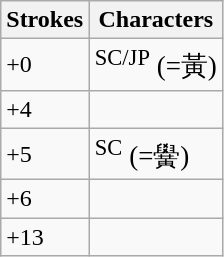<table class="wikitable">
<tr>
<th>Strokes</th>
<th>Characters</th>
</tr>
<tr>
<td>+0</td>
<td style="font-size: large;"> <sup>SC/JP</sup> (=黃)</td>
</tr>
<tr>
<td>+4</td>
<td style="font-size: large;"> </td>
</tr>
<tr>
<td>+5</td>
<td style="font-size: large;">  <sup>SC</sup> (=黌)</td>
</tr>
<tr>
<td>+6</td>
<td style="font-size: large;"> </td>
</tr>
<tr>
<td>+13</td>
<td style="font-size: large;"></td>
</tr>
</table>
